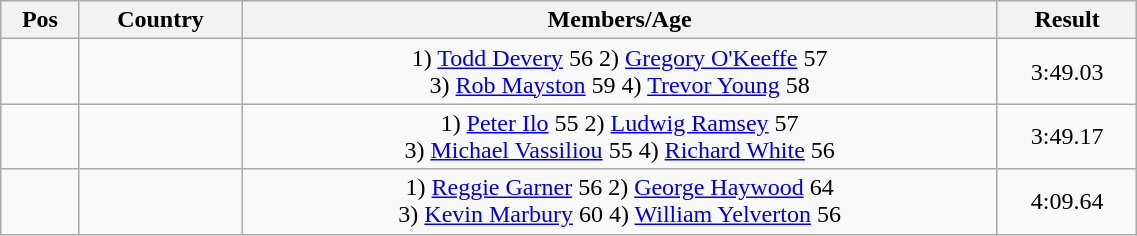<table class="wikitable"  style="text-align:center; width:60%;">
<tr>
<th>Pos</th>
<th>Country</th>
<th>Members/Age</th>
<th>Result</th>
</tr>
<tr>
<td align=center></td>
<td align=left></td>
<td>1) <a href='#'>Todd Devery</a> 56 2) <a href='#'>Gregory O'Keeffe</a> 57<br>3) <a href='#'>Rob Mayston</a> 59 4) <a href='#'>Trevor Young</a> 58</td>
<td>3:49.03</td>
</tr>
<tr>
<td align=center></td>
<td align=left></td>
<td>1) <a href='#'>Peter Ilo</a> 55 2) <a href='#'>Ludwig Ramsey</a> 57<br>3) <a href='#'>Michael Vassiliou</a> 55 4) <a href='#'>Richard White</a> 56</td>
<td>3:49.17</td>
</tr>
<tr>
<td align=center></td>
<td align=left></td>
<td>1) <a href='#'>Reggie Garner</a> 56 2) <a href='#'>George Haywood</a> 64<br>3) <a href='#'>Kevin Marbury</a> 60 4) <a href='#'>William Yelverton</a> 56</td>
<td>4:09.64</td>
</tr>
</table>
